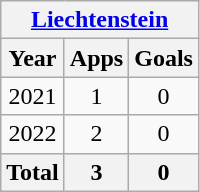<table class="wikitable" style="text-align:center">
<tr>
<th colspan="3"><a href='#'>Liechtenstein</a></th>
</tr>
<tr>
<th>Year</th>
<th>Apps</th>
<th>Goals</th>
</tr>
<tr>
<td>2021</td>
<td>1</td>
<td>0</td>
</tr>
<tr>
<td>2022</td>
<td>2</td>
<td>0</td>
</tr>
<tr>
<th colspan="1">Total</th>
<th>3</th>
<th>0</th>
</tr>
</table>
